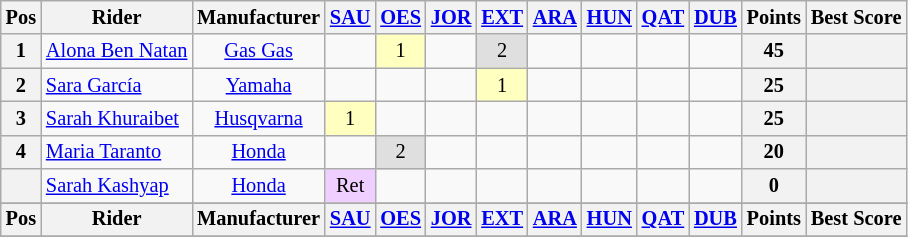<table class="wikitable" style="font-size: 85%; text-align: center;">
<tr valign="top">
<th valign="middle">Pos</th>
<th valign="middle">Rider</th>
<th valign="middle">Manufacturer</th>
<th><a href='#'>SAU</a><br></th>
<th><a href='#'>OES</a><br></th>
<th><a href='#'>JOR</a><br></th>
<th><a href='#'>EXT</a><br></th>
<th><a href='#'>ARA</a><br></th>
<th><a href='#'>HUN</a><br></th>
<th><a href='#'>QAT</a><br></th>
<th><a href='#'>DUB</a><br></th>
<th valign="middle">Points</th>
<th valign="middle">Best Score</th>
</tr>
<tr>
<th>1</th>
<td align="left"> <a href='#'>Alona Ben Natan</a></td>
<td><a href='#'>Gas Gas</a></td>
<td></td>
<td style="background:#ffffbf;">1</td>
<td></td>
<td style="background:#dfdfdf;">2</td>
<td></td>
<td></td>
<td></td>
<td></td>
<th>45</th>
<th></th>
</tr>
<tr>
<th>2</th>
<td align="left"> <a href='#'>Sara García</a></td>
<td><a href='#'>Yamaha</a></td>
<td></td>
<td></td>
<td></td>
<td style="background:#ffffbf;">1</td>
<td></td>
<td></td>
<td></td>
<td></td>
<th>25</th>
<th></th>
</tr>
<tr>
<th>3</th>
<td align="left"> <a href='#'>Sarah Khuraibet</a></td>
<td><a href='#'>Husqvarna</a></td>
<td style="background:#ffffbf;">1</td>
<td></td>
<td></td>
<td></td>
<td></td>
<td></td>
<td></td>
<td></td>
<th>25</th>
<th></th>
</tr>
<tr>
<th>4</th>
<td align="left"> <a href='#'>Maria Taranto</a></td>
<td><a href='#'>Honda</a></td>
<td></td>
<td style="background:#dfdfdf;">2</td>
<td></td>
<td></td>
<td></td>
<td></td>
<td></td>
<td></td>
<th>20</th>
<th></th>
</tr>
<tr>
<th></th>
<td align="left"> <a href='#'>Sarah Kashyap</a></td>
<td><a href='#'>Honda</a></td>
<td style="background:#efcfff;">Ret</td>
<td></td>
<td></td>
<td></td>
<td></td>
<td></td>
<td></td>
<td></td>
<th>0</th>
<th></th>
</tr>
<tr>
</tr>
<tr valign="top">
<th valign="middle">Pos</th>
<th valign="middle">Rider</th>
<th valign="middle">Manufacturer</th>
<th><a href='#'>SAU</a><br></th>
<th><a href='#'>OES</a><br></th>
<th><a href='#'>JOR</a><br></th>
<th><a href='#'>EXT</a><br></th>
<th><a href='#'>ARA</a><br></th>
<th><a href='#'>HUN</a><br></th>
<th><a href='#'>QAT</a><br></th>
<th><a href='#'>DUB</a><br></th>
<th valign="middle">Points</th>
<th valign="middle">Best Score</th>
</tr>
<tr>
</tr>
</table>
